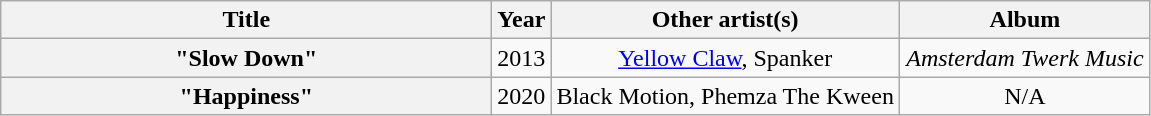<table class="wikitable plainrowheaders" style="text-align:center;">
<tr>
<th scope="col" style="width:20em;">Title</th>
<th scope="col">Year</th>
<th scope="col">Other artist(s)</th>
<th scope="col" style="width:10em;">Album</th>
</tr>
<tr>
<th scope="row">"Slow Down"</th>
<td>2013</td>
<td><a href='#'>Yellow Claw</a>, Spanker</td>
<td><em>Amsterdam Twerk Music</em></td>
</tr>
<tr>
<th scope="row">"Happiness"</th>
<td>2020</td>
<td>Black Motion, Phemza The Kween</td>
<td>N/A</td>
</tr>
</table>
